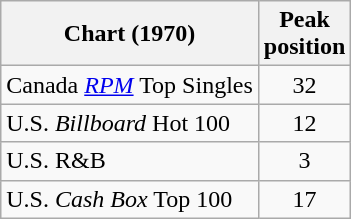<table class="wikitable sortable">
<tr>
<th>Chart (1970)</th>
<th>Peak<br>position</th>
</tr>
<tr>
<td>Canada <em><a href='#'>RPM</a></em> Top Singles</td>
<td style="text-align:center;">32</td>
</tr>
<tr>
<td align="left">U.S. <em>Billboard</em> Hot 100</td>
<td style="text-align:center;">12</td>
</tr>
<tr>
<td align="left">U.S. R&B</td>
<td style="text-align:center;">3</td>
</tr>
<tr>
<td align="left">U.S. <em>Cash Box</em> Top 100</td>
<td style="text-align:center;">17</td>
</tr>
</table>
